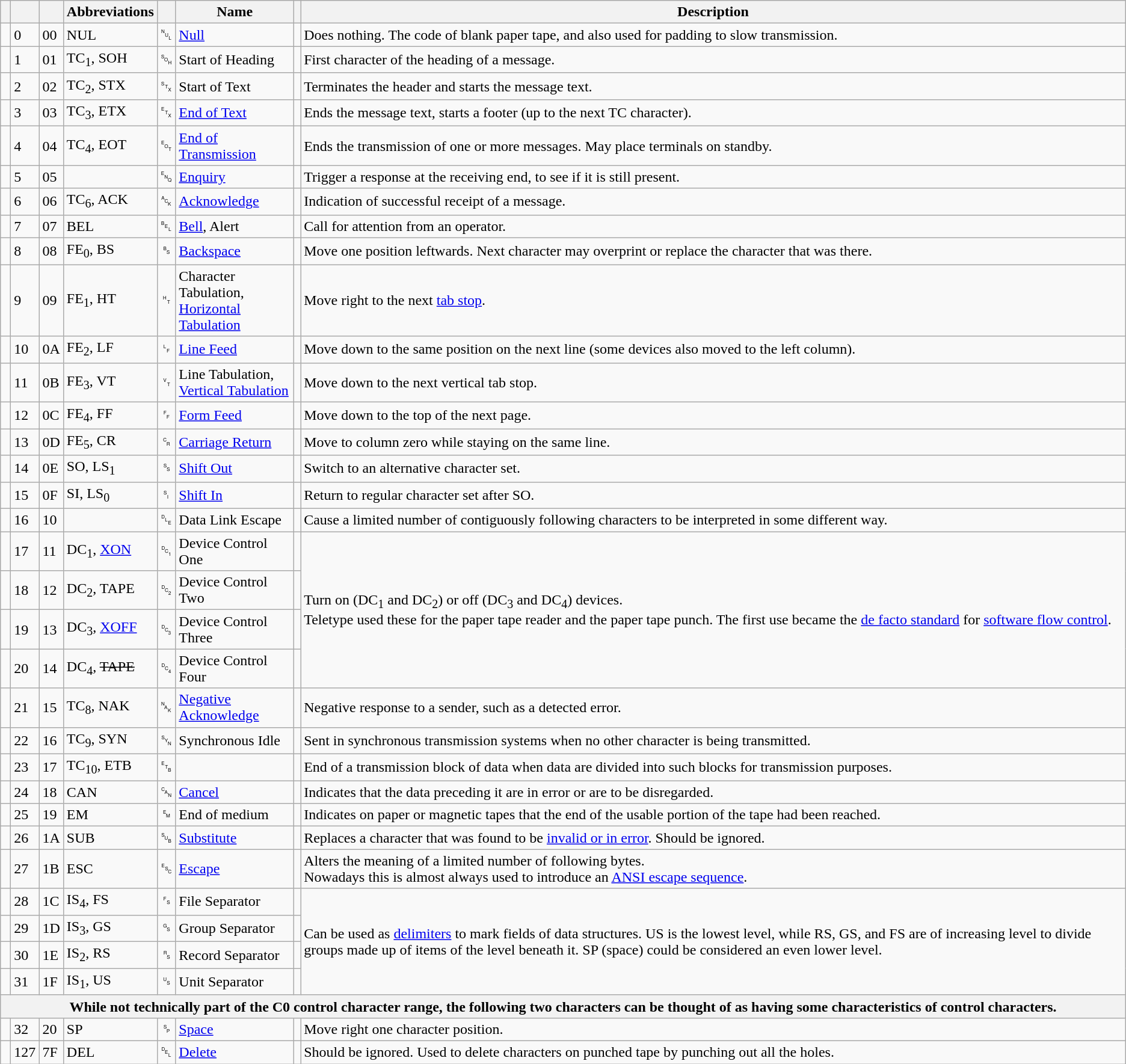<table class="wikitable">
<tr>
<th></th>
<th></th>
<th></th>
<th>Abbreviations</th>
<th></th>
<th>Name</th>
<th></th>
<th>Description</th>
</tr>
<tr id="NUL">
<td></td>
<td>0</td>
<td>00</td>
<td>NUL</td>
<td>␀</td>
<td><a href='#'>Null</a></td>
<td></td>
<td>Does nothing. The code of blank paper tape, and also used for padding to slow transmission.</td>
</tr>
<tr id="SOH">
<td></td>
<td>1</td>
<td>01</td>
<td>TC<sub>1</sub>, SOH</td>
<td>␁</td>
<td>Start of Heading</td>
<td></td>
<td>First character of the heading of a message.</td>
</tr>
<tr id="STX">
<td></td>
<td>2</td>
<td>02</td>
<td>TC<sub>2</sub>, STX</td>
<td>␂</td>
<td>Start of Text</td>
<td></td>
<td>Terminates the header and starts the message text.</td>
</tr>
<tr id="ETX">
<td></td>
<td>3</td>
<td>03</td>
<td>TC<sub>3</sub>, ETX</td>
<td>␃</td>
<td><a href='#'>End of Text</a></td>
<td></td>
<td>Ends the message text, starts a footer (up to the next TC character).</td>
</tr>
<tr id="EOT">
<td></td>
<td>4</td>
<td>04</td>
<td>TC<sub>4</sub>, EOT</td>
<td>␄</td>
<td><a href='#'>End of Transmission</a></td>
<td></td>
<td>Ends the transmission of one or more messages. May place terminals on standby.</td>
</tr>
<tr id="ENQ">
<td></td>
<td>5</td>
<td>05</td>
<td></td>
<td>␅</td>
<td><a href='#'>Enquiry</a></td>
<td></td>
<td>Trigger a response at the receiving end, to see if it is still present.</td>
</tr>
<tr id="ACK">
<td></td>
<td>6</td>
<td>06</td>
<td>TC<sub>6</sub>, ACK</td>
<td>␆</td>
<td><a href='#'>Acknowledge</a></td>
<td></td>
<td>Indication of successful receipt of a message.</td>
</tr>
<tr id="BEL">
<td></td>
<td>7</td>
<td>07</td>
<td>BEL</td>
<td>␇</td>
<td><a href='#'>Bell</a>, Alert</td>
<td></td>
<td>Call for attention from an operator.</td>
</tr>
<tr id="BS">
<td></td>
<td>8</td>
<td>08</td>
<td>FE<sub>0</sub>, BS</td>
<td>␈</td>
<td><a href='#'>Backspace</a></td>
<td></td>
<td>Move one position leftwards. Next character may overprint or replace the character that was there.</td>
</tr>
<tr id="HT">
<td></td>
<td>9</td>
<td>09</td>
<td>FE<sub>1</sub>, HT</td>
<td>␉</td>
<td>Character Tabulation,<br><a href='#'>Horizontal Tabulation</a></td>
<td></td>
<td>Move right to the next <a href='#'>tab stop</a>.</td>
</tr>
<tr id="LF">
<td></td>
<td>10</td>
<td>0A</td>
<td>FE<sub>2</sub>, LF</td>
<td>␊</td>
<td><a href='#'>Line Feed</a></td>
<td></td>
<td>Move down to the same position on the next line (some devices also moved to the left column).</td>
</tr>
<tr id="VT">
<td></td>
<td>11</td>
<td>0B</td>
<td>FE<sub>3</sub>, VT</td>
<td>␋</td>
<td>Line Tabulation,<br><a href='#'>Vertical Tabulation</a></td>
<td></td>
<td>Move down to the next vertical tab stop.</td>
</tr>
<tr id="FF">
<td></td>
<td>12</td>
<td>0C</td>
<td>FE<sub>4</sub>, FF</td>
<td>␌</td>
<td><a href='#'>Form Feed</a></td>
<td></td>
<td>Move down to the top of the next page.</td>
</tr>
<tr id="CR">
<td></td>
<td>13</td>
<td>0D</td>
<td>FE<sub>5</sub>, CR</td>
<td>␍</td>
<td><a href='#'>Carriage Return</a></td>
<td></td>
<td>Move to column zero while staying on the same line.</td>
</tr>
<tr id="SO">
<td></td>
<td>14</td>
<td>0E</td>
<td>SO, LS<sub>1</sub></td>
<td>␎</td>
<td><a href='#'>Shift Out</a></td>
<td></td>
<td>Switch to an alternative character set.</td>
</tr>
<tr id="SI">
<td></td>
<td>15</td>
<td>0F</td>
<td>SI, LS<sub>0</sub></td>
<td>␏</td>
<td><a href='#'>Shift In</a></td>
<td></td>
<td>Return to regular character set after SO.</td>
</tr>
<tr id="DLE">
<td></td>
<td>16</td>
<td>10</td>
<td></td>
<td>␐</td>
<td>Data Link Escape</td>
<td></td>
<td>Cause a limited number of contiguously following characters to be interpreted in some different way.</td>
</tr>
<tr id="DC1">
<td></td>
<td>17</td>
<td>11</td>
<td>DC<sub>1</sub>, <a href='#'>XON</a></td>
<td>␑</td>
<td>Device Control One</td>
<td></td>
<td rowspan="4">Turn on (DC<sub>1</sub> and DC<sub>2</sub>) or off (DC<sub>3</sub> and DC<sub>4</sub>) devices.<br>Teletype used these for the paper tape reader and the paper tape punch. The first use became the <a href='#'>de facto standard</a> for <a href='#'>software flow control</a>.</td>
</tr>
<tr id="DC2">
<td></td>
<td>18</td>
<td>12</td>
<td>DC<sub>2</sub>, TAPE</td>
<td>␒</td>
<td>Device Control Two</td>
<td></td>
</tr>
<tr id="DC3">
<td></td>
<td>19</td>
<td>13</td>
<td>DC<sub>3</sub>, <a href='#'>XOFF</a></td>
<td>␓</td>
<td>Device Control Three</td>
<td></td>
</tr>
<tr id="DC4">
<td></td>
<td>20</td>
<td>14</td>
<td>DC<sub>4</sub>, <s>TAPE</s></td>
<td>␔</td>
<td>Device Control Four</td>
<td></td>
</tr>
<tr id="NAK">
<td></td>
<td>21</td>
<td>15</td>
<td>TC<sub>8</sub>, NAK</td>
<td>␕</td>
<td><a href='#'>Negative Acknowledge</a></td>
<td></td>
<td>Negative response to a sender, such as a detected error.</td>
</tr>
<tr id="SYN">
<td></td>
<td>22</td>
<td>16</td>
<td>TC<sub>9</sub>, SYN</td>
<td>␖</td>
<td>Synchronous Idle</td>
<td></td>
<td>Sent in synchronous transmission systems when no other character is being transmitted.</td>
</tr>
<tr id="ETB">
<td></td>
<td>23</td>
<td>17</td>
<td>TC<sub>10</sub>, ETB</td>
<td>␗</td>
<td></td>
<td></td>
<td>End of a transmission block of data when data are divided into such blocks for transmission purposes.</td>
</tr>
<tr id="CAN">
<td></td>
<td>24</td>
<td>18</td>
<td>CAN</td>
<td>␘</td>
<td><a href='#'>Cancel</a></td>
<td></td>
<td>Indicates that the data preceding it are in error or are to be disregarded.</td>
</tr>
<tr id="EM">
<td></td>
<td>25</td>
<td>19</td>
<td>EM</td>
<td>␙</td>
<td>End of medium</td>
<td></td>
<td>Indicates on paper or magnetic tapes that the end of the usable portion of the tape had been reached.</td>
</tr>
<tr id="SUB">
<td></td>
<td>26</td>
<td>1A</td>
<td>SUB</td>
<td>␚</td>
<td><a href='#'>Substitute</a></td>
<td></td>
<td>Replaces a character that was found to be <a href='#'>invalid or in error</a>. Should be ignored.</td>
</tr>
<tr id="ESC">
<td></td>
<td>27</td>
<td>1B</td>
<td>ESC</td>
<td>␛</td>
<td><a href='#'>Escape</a></td>
<td style="text-align:center"><br></td>
<td>Alters the meaning of a limited number of following bytes.<br>Nowadays this is almost always used to introduce an <a href='#'>ANSI escape sequence</a>.</td>
</tr>
<tr id="FS">
<td></td>
<td>28</td>
<td>1C</td>
<td>IS<sub>4</sub>, FS </td>
<td>␜</td>
<td>File Separator</td>
<td></td>
<td rowspan="4">Can be used as <a href='#'>delimiters</a> to mark fields of data structures. US is the lowest level, while RS, GS, and FS are of increasing level to divide groups made up of items of the level beneath it. SP (space) could be considered an even lower level.</td>
</tr>
<tr id="GS">
<td></td>
<td>29</td>
<td>1D</td>
<td>IS<sub>3</sub>, GS</td>
<td>␝</td>
<td>Group Separator</td>
<td></td>
</tr>
<tr id="RS">
<td></td>
<td>30</td>
<td>1E</td>
<td>IS<sub>2</sub>, RS</td>
<td>␞</td>
<td>Record Separator</td>
<td></td>
</tr>
<tr id="US">
<td></td>
<td>31</td>
<td>1F</td>
<td>IS<sub>1</sub>, US</td>
<td>␟</td>
<td>Unit Separator</td>
<td></td>
</tr>
<tr>
<th colspan=10>While not technically part of the C0 control character range, the following two characters can be thought of as having some characteristics of control characters.</th>
</tr>
<tr id="SP">
<td> </td>
<td>32</td>
<td>20</td>
<td>SP</td>
<td>␠</td>
<td><a href='#'>Space</a></td>
<td></td>
<td>Move right one character position.</td>
</tr>
<tr id="DEL">
<td></td>
<td>127</td>
<td>7F</td>
<td>DEL</td>
<td>␡</td>
<td><a href='#'>Delete</a></td>
<td></td>
<td>Should be ignored. Used to delete characters on punched tape by punching out all the holes.</td>
</tr>
</table>
